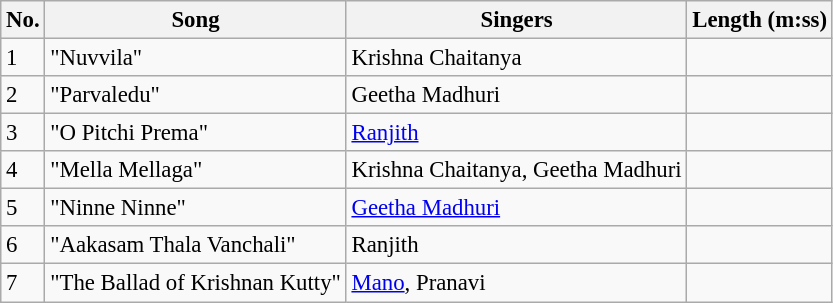<table class="wikitable" style="font-size:95%;">
<tr>
<th>No.</th>
<th>Song</th>
<th>Singers</th>
<th>Length (m:ss)</th>
</tr>
<tr>
<td>1</td>
<td>"Nuvvila"</td>
<td>Krishna Chaitanya</td>
<td></td>
</tr>
<tr>
<td>2</td>
<td>"Parvaledu"</td>
<td>Geetha Madhuri</td>
<td></td>
</tr>
<tr>
<td>3</td>
<td>"O Pitchi Prema"</td>
<td><a href='#'>Ranjith</a></td>
<td></td>
</tr>
<tr>
<td>4</td>
<td>"Mella Mellaga"</td>
<td>Krishna Chaitanya, Geetha Madhuri</td>
<td></td>
</tr>
<tr>
<td>5</td>
<td>"Ninne Ninne"</td>
<td><a href='#'>Geetha Madhuri</a></td>
<td></td>
</tr>
<tr>
<td>6</td>
<td>"Aakasam Thala Vanchali"</td>
<td>Ranjith</td>
<td></td>
</tr>
<tr>
<td>7</td>
<td>"The Ballad of Krishnan Kutty"</td>
<td><a href='#'>Mano</a>, Pranavi</td>
<td></td>
</tr>
</table>
